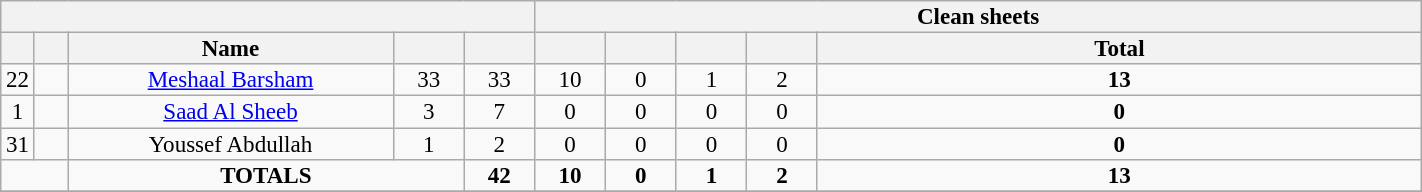<table class="wikitable sortable alternance"  style="font-size:96%; text-align:center; line-height:14px; width:75%;">
<tr>
<th colspan="5"></th>
<th colspan="5">Clean sheets</th>
</tr>
<tr>
<th width=15></th>
<th width=15></th>
<th width=210>Name</th>
<th width=40></th>
<th width=40></th>
<th width=40></th>
<th width=40></th>
<th width=40></th>
<th width=40></th>
<th>Total</th>
</tr>
<tr>
<td>22</td>
<td></td>
<td><a href='#'>Meshaal Barsham</a></td>
<td>33</td>
<td>33</td>
<td>10</td>
<td>0</td>
<td>1</td>
<td>2</td>
<td><strong>13</strong></td>
</tr>
<tr>
<td>1</td>
<td></td>
<td><a href='#'>Saad Al Sheeb</a></td>
<td>3</td>
<td>7</td>
<td>0</td>
<td>0</td>
<td>0</td>
<td>0</td>
<td><strong>0</strong></td>
</tr>
<tr>
<td>31</td>
<td></td>
<td>Youssef Abdullah</td>
<td>1</td>
<td>2</td>
<td>0</td>
<td>0</td>
<td>0</td>
<td>0</td>
<td><strong>0</strong></td>
</tr>
<tr>
<td colspan="2"></td>
<td colspan="2"><strong>TOTALS</strong></td>
<td><strong>42</strong></td>
<td><strong>10</strong></td>
<td><strong>0</strong></td>
<td><strong>1</strong></td>
<td><strong>2</strong></td>
<td><strong>13</strong></td>
</tr>
<tr>
</tr>
</table>
